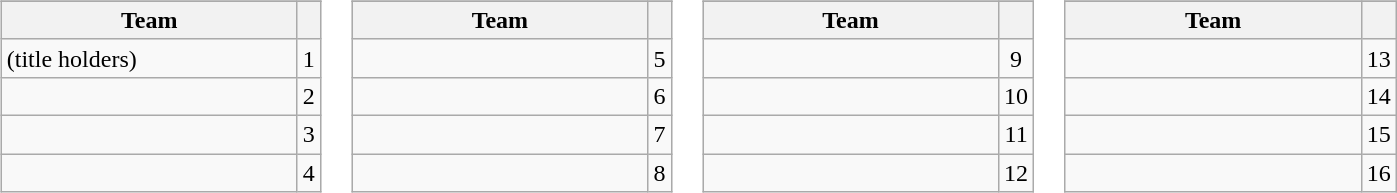<table>
<tr style="vertical-align:top">
<td><br><table class="wikitable">
<tr>
</tr>
<tr>
<th width="190">Team</th>
<th></th>
</tr>
<tr>
<td> (title holders)</td>
<td style="text-align:center">1</td>
</tr>
<tr>
<td></td>
<td style="text-align:center">2</td>
</tr>
<tr>
<td></td>
<td style="text-align:center">3</td>
</tr>
<tr>
<td></td>
<td style="text-align:center">4</td>
</tr>
</table>
</td>
<td><br><table class="wikitable">
<tr>
</tr>
<tr>
<th width="190">Team</th>
<th></th>
</tr>
<tr>
<td></td>
<td style="text-align:center">5</td>
</tr>
<tr>
<td></td>
<td style="text-align:center">6</td>
</tr>
<tr>
<td></td>
<td style="text-align:center">7</td>
</tr>
<tr>
<td></td>
<td style="text-align:center">8</td>
</tr>
</table>
</td>
<td><br><table class="wikitable">
<tr>
</tr>
<tr>
<th width="190">Team</th>
<th></th>
</tr>
<tr>
<td></td>
<td style="text-align:center">9</td>
</tr>
<tr>
<td></td>
<td style="text-align:center">10</td>
</tr>
<tr>
<td></td>
<td style="text-align:center">11</td>
</tr>
<tr>
<td></td>
<td style="text-align:center">12</td>
</tr>
</table>
</td>
<td><br><table class="wikitable">
<tr>
</tr>
<tr>
<th width="190">Team</th>
<th></th>
</tr>
<tr>
<td></td>
<td style="text-align:center">13</td>
</tr>
<tr>
<td></td>
<td style="text-align:center">14</td>
</tr>
<tr>
<td></td>
<td style="text-align:center">15</td>
</tr>
<tr>
<td></td>
<td style="text-align:center">16</td>
</tr>
</table>
</td>
</tr>
</table>
